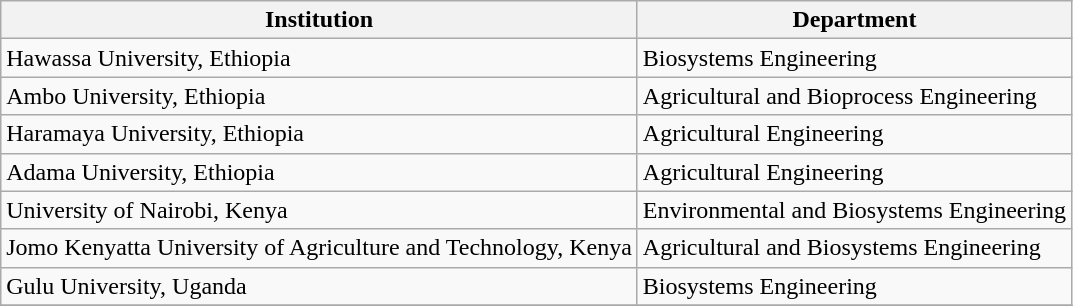<table class="wikitable sortable">
<tr>
<th>Institution</th>
<th>Department</th>
</tr>
<tr>
<td>Hawassa University, Ethiopia</td>
<td>Biosystems Engineering</td>
</tr>
<tr>
<td>Ambo University, Ethiopia</td>
<td>Agricultural and Bioprocess Engineering</td>
</tr>
<tr>
<td>Haramaya University, Ethiopia</td>
<td>Agricultural Engineering</td>
</tr>
<tr>
<td>Adama University, Ethiopia</td>
<td>Agricultural Engineering</td>
</tr>
<tr>
<td>University of Nairobi, Kenya</td>
<td>Environmental and Biosystems Engineering</td>
</tr>
<tr>
<td>Jomo Kenyatta University of Agriculture and Technology, Kenya</td>
<td>Agricultural and Biosystems Engineering</td>
</tr>
<tr>
<td>Gulu University, Uganda</td>
<td>Biosystems Engineering</td>
</tr>
<tr>
</tr>
</table>
